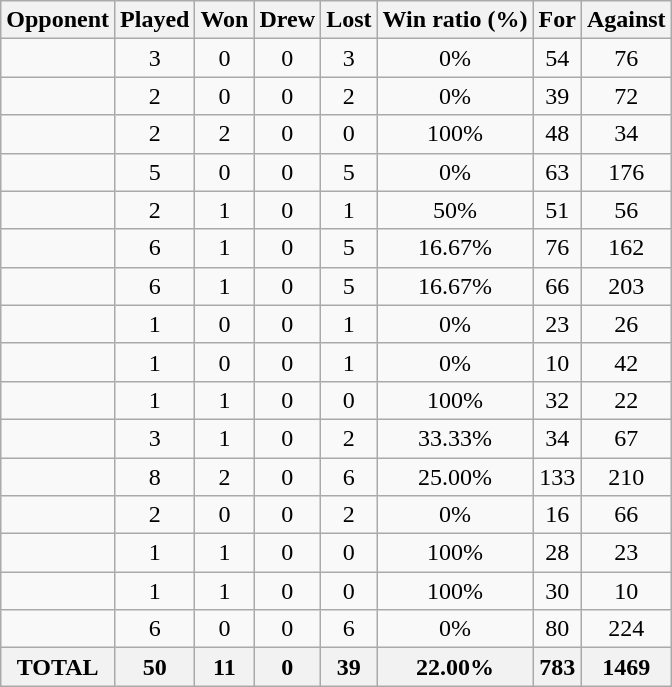<table class="wikitable sortable">
<tr>
<th>Opponent</th>
<th>Played</th>
<th>Won</th>
<th>Drew</th>
<th>Lost</th>
<th>Win ratio (%)</th>
<th>For</th>
<th>Against</th>
</tr>
<tr align=center>
<td align=left></td>
<td>3</td>
<td>0</td>
<td>0</td>
<td>3</td>
<td>0%</td>
<td>54</td>
<td>76</td>
</tr>
<tr align=center>
<td align=left></td>
<td>2</td>
<td>0</td>
<td>0</td>
<td>2</td>
<td>0%</td>
<td>39</td>
<td>72</td>
</tr>
<tr align=center>
<td align=left></td>
<td>2</td>
<td>2</td>
<td>0</td>
<td>0</td>
<td>100%</td>
<td>48</td>
<td>34</td>
</tr>
<tr align=center>
<td align=left></td>
<td>5</td>
<td>0</td>
<td>0</td>
<td>5</td>
<td>0%</td>
<td>63</td>
<td>176</td>
</tr>
<tr align=center>
<td align=left></td>
<td>2</td>
<td>1</td>
<td>0</td>
<td>1</td>
<td>50%</td>
<td>51</td>
<td>56</td>
</tr>
<tr align=center>
<td align=left></td>
<td>6</td>
<td>1</td>
<td>0</td>
<td>5</td>
<td>16.67%</td>
<td>76</td>
<td>162</td>
</tr>
<tr align=center>
<td align=left></td>
<td>6</td>
<td>1</td>
<td>0</td>
<td>5</td>
<td>16.67%</td>
<td>66</td>
<td>203</td>
</tr>
<tr align=center>
<td align=left></td>
<td>1</td>
<td>0</td>
<td>0</td>
<td>1</td>
<td>0%</td>
<td>23</td>
<td>26</td>
</tr>
<tr align=center>
<td align=left></td>
<td>1</td>
<td>0</td>
<td>0</td>
<td>1</td>
<td>0%</td>
<td>10</td>
<td>42</td>
</tr>
<tr align=center>
<td align=left></td>
<td>1</td>
<td>1</td>
<td>0</td>
<td>0</td>
<td>100%</td>
<td>32</td>
<td>22</td>
</tr>
<tr align=center>
<td align=left></td>
<td>3</td>
<td>1</td>
<td>0</td>
<td>2</td>
<td>33.33%</td>
<td>34</td>
<td>67</td>
</tr>
<tr align=center>
<td align=left></td>
<td>8</td>
<td>2</td>
<td>0</td>
<td>6</td>
<td>25.00%</td>
<td>133</td>
<td>210</td>
</tr>
<tr align=center>
<td align=left></td>
<td>2</td>
<td>0</td>
<td>0</td>
<td>2</td>
<td>0%</td>
<td>16</td>
<td>66</td>
</tr>
<tr align=center>
<td align=left></td>
<td>1</td>
<td>1</td>
<td>0</td>
<td>0</td>
<td>100%</td>
<td>28</td>
<td>23</td>
</tr>
<tr align=center>
<td align=left></td>
<td>1</td>
<td>1</td>
<td>0</td>
<td>0</td>
<td>100%</td>
<td>30</td>
<td>10</td>
</tr>
<tr align=center>
<td align=left></td>
<td>6</td>
<td>0</td>
<td>0</td>
<td>6</td>
<td>0%</td>
<td>80</td>
<td>224</td>
</tr>
<tr align=center>
<th>TOTAL</th>
<th>50</th>
<th>11</th>
<th>0</th>
<th>39</th>
<th>22.00%</th>
<th>783</th>
<th>1469</th>
</tr>
</table>
